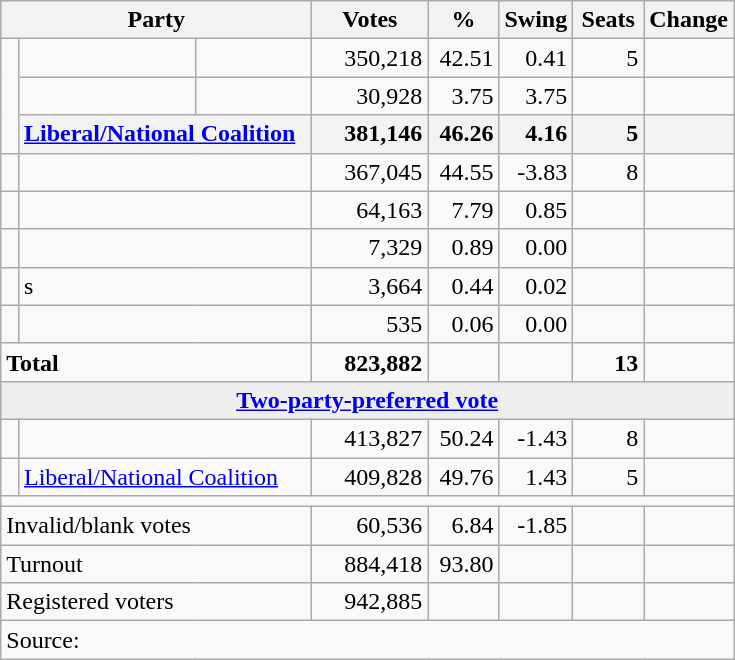<table class="wikitable">
<tr>
<th colspan="3" style="width:200px"><strong>Party</strong></th>
<th style="width:70px; text-align:center;"><strong>Votes</strong></th>
<th style="width:40px; text-align:center;"><strong>%</strong></th>
<th style="width:40px; text-align:center;"><strong>Swing</strong></th>
<th style="width:40px; text-align:center;"><strong>Seats</strong></th>
<th style="width:40px; text-align:center;"><strong>Change</strong></th>
</tr>
<tr>
<td rowspan="3"> </td>
<td> </td>
<td></td>
<td align=right>350,218</td>
<td align=right>42.51</td>
<td align=right>0.41</td>
<td align=right>5</td>
<td align=right></td>
</tr>
<tr>
<td> </td>
<td></td>
<td align=right>30,928</td>
<td align=right>3.75</td>
<td align=right>3.75</td>
<td align=right></td>
<td align=right></td>
</tr>
<tr>
<th colspan="2" style="text-align:left;"><a href='#'>Liberal/National Coalition</a></th>
<th style="text-align:right;">381,146</th>
<th style="text-align:right;">46.26</th>
<th style="text-align:right;">4.16</th>
<th style="text-align:right;">5</th>
<th style="text-align:right;"></th>
</tr>
<tr>
<td> </td>
<td colspan=2></td>
<td align=right>367,045</td>
<td align=right>44.55</td>
<td align=right>-3.83</td>
<td align=right>8</td>
<td align=right></td>
</tr>
<tr>
<td> </td>
<td colspan=2></td>
<td align=right>64,163</td>
<td align=right>7.79</td>
<td align=right>0.85</td>
<td align=right></td>
<td align=right></td>
</tr>
<tr>
<td> </td>
<td colspan=2></td>
<td align=right>7,329</td>
<td align=right>0.89</td>
<td align=right>0.00</td>
<td align=right></td>
<td align=right></td>
</tr>
<tr>
<td> </td>
<td colspan=2>s</td>
<td align=right>3,664</td>
<td align=right>0.44</td>
<td align=right>0.02</td>
<td align=right></td>
<td align=right></td>
</tr>
<tr>
<td> </td>
<td colspan=2></td>
<td align=right>535</td>
<td align=right>0.06</td>
<td align=right>0.00</td>
<td align=right></td>
<td align=right></td>
</tr>
<tr>
<td colspan="3" align="left"><strong>Total</strong></td>
<td align=right><strong>823,882</strong></td>
<td align=right></td>
<td align=right></td>
<td align=right><strong>13</strong></td>
<td align=right></td>
</tr>
<tr>
<td colspan="8" style="text-align:center; background:#eee;"><strong><a href='#'>Two-party-preferred vote</a></strong></td>
</tr>
<tr>
<td> </td>
<td colspan=2></td>
<td align=right>413,827</td>
<td align=right>50.24</td>
<td align=right>-1.43</td>
<td align=right>8</td>
<td align=right></td>
</tr>
<tr>
<td> </td>
<td colspan=2><a href='#'>Liberal/National Coalition</a></td>
<td align=right>409,828</td>
<td align=right>49.76</td>
<td align=right>1.43</td>
<td align=right>5</td>
<td align=right></td>
</tr>
<tr>
<td colspan="8"></td>
</tr>
<tr>
<td colspan="3" style="text-align:left;">Invalid/blank votes</td>
<td align=right>60,536</td>
<td align=right>6.84</td>
<td align=right>-1.85</td>
<td></td>
<td></td>
</tr>
<tr>
<td colspan="3" style="text-align:left;">Turnout</td>
<td align=right>884,418</td>
<td align=right>93.80</td>
<td></td>
<td></td>
<td></td>
</tr>
<tr>
<td colspan="3" style="text-align:left;">Registered voters</td>
<td align=right>942,885</td>
<td></td>
<td></td>
<td></td>
<td></td>
</tr>
<tr>
<td colspan="8" align="left">Source: </td>
</tr>
</table>
